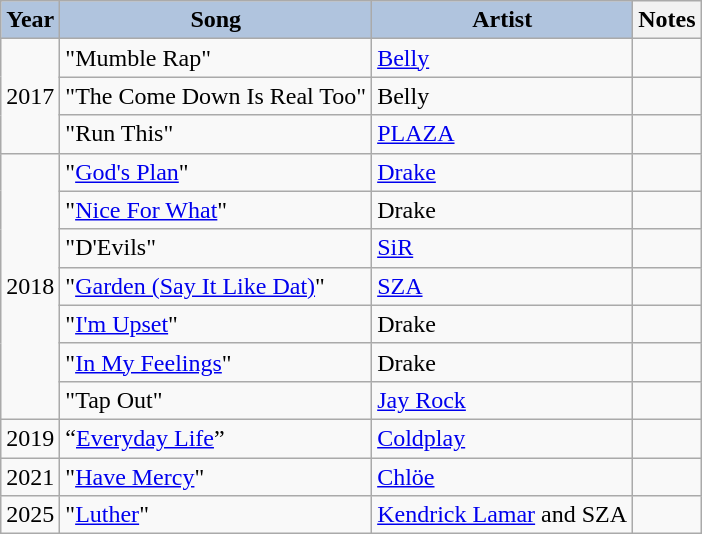<table class="wikitable">
<tr>
<th style="background:#B0C4DE;">Year</th>
<th style="background:#B0C4DE;">Song</th>
<th style="background:#B0C4DE;">Artist</th>
<th>Notes</th>
</tr>
<tr>
<td rowspan="3">2017</td>
<td>"Mumble Rap"</td>
<td><a href='#'>Belly</a></td>
<td></td>
</tr>
<tr>
<td>"The Come Down Is Real Too"</td>
<td>Belly</td>
<td></td>
</tr>
<tr>
<td>"Run This"</td>
<td><a href='#'>PLAZA</a></td>
<td></td>
</tr>
<tr>
<td rowspan="7">2018</td>
<td>"<a href='#'>God's Plan</a>"</td>
<td><a href='#'>Drake</a></td>
<td></td>
</tr>
<tr>
<td>"<a href='#'>Nice For What</a>"</td>
<td>Drake</td>
<td></td>
</tr>
<tr>
<td>"D'Evils"</td>
<td><a href='#'>SiR</a></td>
<td></td>
</tr>
<tr>
<td>"<a href='#'>Garden (Say It Like Dat)</a>"</td>
<td><a href='#'>SZA</a></td>
<td></td>
</tr>
<tr>
<td>"<a href='#'>I'm Upset</a>"</td>
<td>Drake</td>
<td></td>
</tr>
<tr>
<td>"<a href='#'>In My Feelings</a>"</td>
<td>Drake</td>
<td></td>
</tr>
<tr>
<td>"Tap Out"</td>
<td><a href='#'>Jay Rock</a></td>
<td></td>
</tr>
<tr>
<td>2019</td>
<td>“<a href='#'>Everyday Life</a>”</td>
<td><a href='#'>Coldplay</a></td>
<td></td>
</tr>
<tr>
<td>2021</td>
<td>"<a href='#'>Have Mercy</a>"</td>
<td><a href='#'>Chlöe</a></td>
<td></td>
</tr>
<tr>
<td>2025</td>
<td>"<a href='#'>Luther</a>"</td>
<td><a href='#'>Kendrick Lamar</a> and SZA</td>
<td></td>
</tr>
</table>
